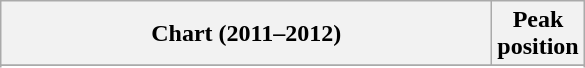<table class="wikitable sortable plainrowheaders">
<tr>
<th style="width:20em;">Chart (2011–2012)</th>
<th>Peak<br>position</th>
</tr>
<tr>
</tr>
<tr>
</tr>
<tr>
</tr>
</table>
